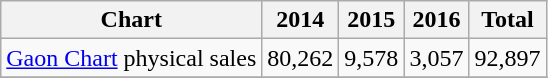<table class="wikitable">
<tr>
<th>Chart</th>
<th>2014</th>
<th>2015</th>
<th>2016</th>
<th>Total</th>
</tr>
<tr>
<td><a href='#'>Gaon Chart</a> physical sales</td>
<td style="text-align:center;">80,262</td>
<td style="text-align:center;">9,578</td>
<td style="text-align:center;">3,057</td>
<td style="text-align:center;">92,897</td>
</tr>
<tr>
</tr>
</table>
